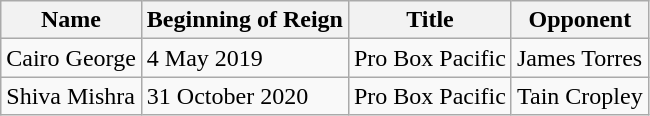<table class="wikitable">
<tr>
<th>Name</th>
<th>Beginning of Reign</th>
<th>Title</th>
<th>Opponent</th>
</tr>
<tr>
<td>Cairo George</td>
<td>4 May 2019</td>
<td>Pro Box Pacific</td>
<td>James Torres</td>
</tr>
<tr>
<td>Shiva Mishra</td>
<td>31 October 2020</td>
<td>Pro Box Pacific</td>
<td>Tain Cropley</td>
</tr>
</table>
